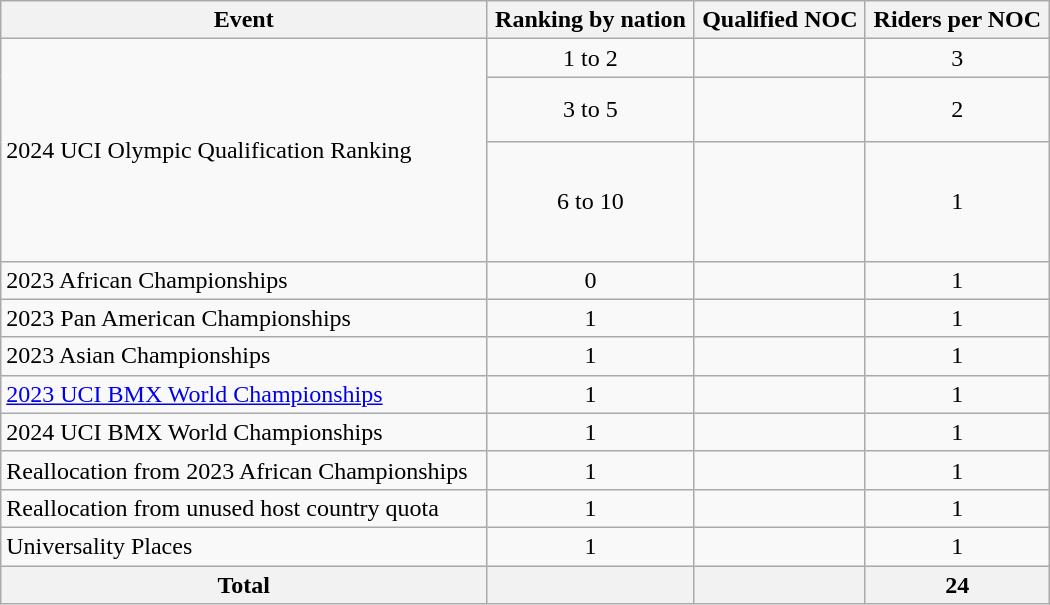<table class="wikitable"  style="width:700px; text-align:center;">
<tr>
<th>Event</th>
<th>Ranking by nation</th>
<th>Qualified NOC</th>
<th>Riders per NOC</th>
</tr>
<tr>
<td rowspan=3 align=left>2024 UCI Olympic Qualification Ranking</td>
<td>1 to 2</td>
<td align=left><br></td>
<td>3</td>
</tr>
<tr>
<td>3 to 5</td>
<td align=left><br><br></td>
<td>2</td>
</tr>
<tr>
<td>6 to 10</td>
<td align=left><br><br><br><br></td>
<td>1</td>
</tr>
<tr>
<td align=left>2023 African Championships</td>
<td>0</td>
<td></td>
<td>1</td>
</tr>
<tr>
<td align=left>2023 Pan American Championships</td>
<td>1</td>
<td align=left></td>
<td>1</td>
</tr>
<tr>
<td align=left>2023 Asian Championships</td>
<td>1</td>
<td align=left></td>
<td>1</td>
</tr>
<tr>
<td align=left><a href='#'>2023 UCI BMX World Championships</a></td>
<td>1</td>
<td align=left></td>
<td>1</td>
</tr>
<tr>
<td align=left>2024 UCI BMX World Championships</td>
<td>1</td>
<td align=left></td>
<td>1</td>
</tr>
<tr>
<td align=left>Reallocation from 2023 African Championships</td>
<td>1</td>
<td align=left></td>
<td>1</td>
</tr>
<tr>
<td align=left>Reallocation from unused host country quota</td>
<td>1</td>
<td align=left></td>
<td>1</td>
</tr>
<tr>
<td align=left>Universality Places</td>
<td>1</td>
<td align=left></td>
<td>1</td>
</tr>
<tr>
<th>Total</th>
<th></th>
<th></th>
<th>24</th>
</tr>
</table>
